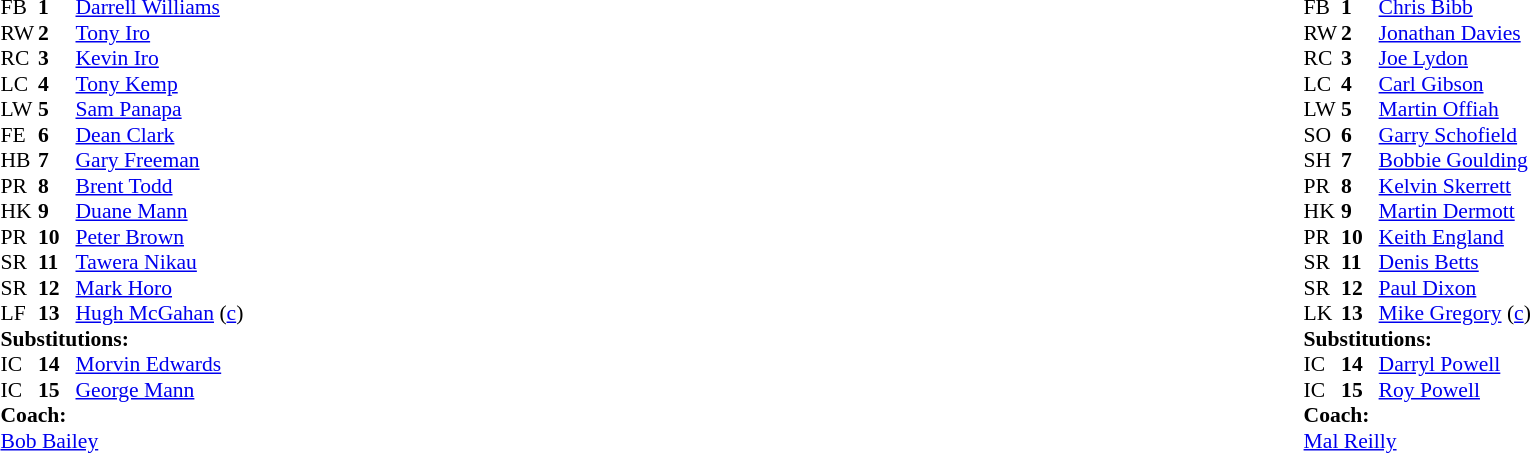<table width="100%">
<tr>
<td valign="top" width="50%"><br><table style="font-size: 90%" cellspacing="0" cellpadding="0">
<tr>
<th width="25"></th>
<th width="25"></th>
</tr>
<tr>
<td>FB</td>
<td><strong>1</strong></td>
<td> <a href='#'>Darrell Williams</a></td>
</tr>
<tr>
<td>RW</td>
<td><strong>2</strong></td>
<td> <a href='#'>Tony Iro</a></td>
</tr>
<tr>
<td>RC</td>
<td><strong>3</strong></td>
<td> <a href='#'>Kevin Iro</a></td>
</tr>
<tr>
<td>LC</td>
<td><strong>4</strong></td>
<td> <a href='#'>Tony Kemp</a></td>
</tr>
<tr>
<td>LW</td>
<td><strong>5</strong></td>
<td> <a href='#'>Sam Panapa</a></td>
</tr>
<tr>
<td>FE</td>
<td><strong>6</strong></td>
<td> <a href='#'>Dean Clark</a></td>
</tr>
<tr>
<td>HB</td>
<td><strong>7</strong></td>
<td> <a href='#'>Gary Freeman</a></td>
</tr>
<tr>
<td>PR</td>
<td><strong>8</strong></td>
<td> <a href='#'>Brent Todd</a></td>
</tr>
<tr>
<td>HK</td>
<td><strong>9</strong></td>
<td> <a href='#'>Duane Mann</a></td>
</tr>
<tr>
<td>PR</td>
<td><strong>10</strong></td>
<td> <a href='#'>Peter Brown</a></td>
</tr>
<tr>
<td>SR</td>
<td><strong>11</strong></td>
<td> <a href='#'>Tawera Nikau</a></td>
</tr>
<tr>
<td>SR</td>
<td><strong>12</strong></td>
<td> <a href='#'>Mark Horo</a></td>
</tr>
<tr>
<td>LF</td>
<td><strong>13</strong></td>
<td> <a href='#'>Hugh McGahan</a> (<a href='#'>c</a>)</td>
</tr>
<tr>
<td colspan=3><strong>Substitutions:</strong></td>
</tr>
<tr>
<td>IC</td>
<td><strong>14</strong></td>
<td> <a href='#'>Morvin Edwards</a></td>
</tr>
<tr>
<td>IC</td>
<td><strong>15</strong></td>
<td> <a href='#'>George Mann</a></td>
</tr>
<tr>
<td colspan=3><strong>Coach:</strong></td>
</tr>
<tr>
<td colspan="4"> <a href='#'>Bob Bailey</a></td>
</tr>
</table>
</td>
<td valign="top" width="50%"><br><table style="font-size: 90%" cellspacing="0" cellpadding="0" align="center">
<tr>
<th width="25"></th>
<th width="25"></th>
</tr>
<tr>
<td>FB</td>
<td><strong>1</strong></td>
<td> <a href='#'>Chris Bibb</a></td>
</tr>
<tr>
<td>RW</td>
<td><strong>2</strong></td>
<td> <a href='#'>Jonathan Davies</a></td>
</tr>
<tr>
<td>RC</td>
<td><strong>3</strong></td>
<td> <a href='#'>Joe Lydon</a></td>
</tr>
<tr>
<td>LC</td>
<td><strong>4</strong></td>
<td> <a href='#'>Carl Gibson</a></td>
</tr>
<tr>
<td>LW</td>
<td><strong>5</strong></td>
<td> <a href='#'>Martin Offiah</a></td>
</tr>
<tr>
<td>SO</td>
<td><strong>6</strong></td>
<td> <a href='#'>Garry Schofield</a></td>
</tr>
<tr>
<td>SH</td>
<td><strong>7</strong></td>
<td> <a href='#'>Bobbie Goulding</a></td>
</tr>
<tr>
<td>PR</td>
<td><strong>8</strong></td>
<td> <a href='#'>Kelvin Skerrett</a></td>
</tr>
<tr>
<td>HK</td>
<td><strong>9</strong></td>
<td> <a href='#'>Martin Dermott</a></td>
</tr>
<tr>
<td>PR</td>
<td><strong>10</strong></td>
<td> <a href='#'>Keith England</a></td>
</tr>
<tr>
<td>SR</td>
<td><strong>11</strong></td>
<td> <a href='#'>Denis Betts</a></td>
</tr>
<tr>
<td>SR</td>
<td><strong>12</strong></td>
<td> <a href='#'>Paul Dixon</a></td>
</tr>
<tr>
<td>LK</td>
<td><strong>13</strong></td>
<td> <a href='#'>Mike Gregory</a> (<a href='#'>c</a>)</td>
</tr>
<tr>
<td colspan=3><strong>Substitutions:</strong></td>
</tr>
<tr>
<td>IC</td>
<td><strong>14</strong></td>
<td> <a href='#'>Darryl Powell</a></td>
</tr>
<tr>
<td>IC</td>
<td><strong>15</strong></td>
<td> <a href='#'>Roy Powell</a></td>
</tr>
<tr>
<td colspan=3><strong>Coach:</strong></td>
</tr>
<tr>
<td colspan="4"> <a href='#'>Mal Reilly</a></td>
</tr>
</table>
</td>
</tr>
</table>
